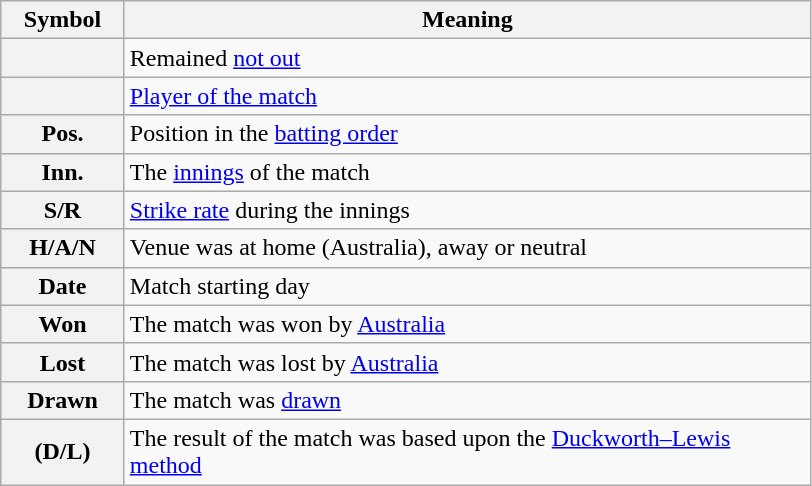<table class="wikitable plainrowheaders">
<tr>
<th scope="col" style="width:75px">Symbol</th>
<th scope="col" style="width:450px">Meaning</th>
</tr>
<tr>
<th scope="row"></th>
<td>Remained <a href='#'>not out</a></td>
</tr>
<tr>
<th scope="row"></th>
<td><a href='#'>Player of the match</a></td>
</tr>
<tr>
<th scope="row">Pos.</th>
<td>Position in the <a href='#'>batting order</a></td>
</tr>
<tr>
<th scope="row">Inn.</th>
<td>The <a href='#'>innings</a> of the match</td>
</tr>
<tr>
<th scope="row">S/R</th>
<td><a href='#'>Strike rate</a> during the innings</td>
</tr>
<tr>
<th scope="row">H/A/N</th>
<td>Venue was at home (Australia), away or neutral</td>
</tr>
<tr>
<th scope="row">Date</th>
<td>Match starting day</td>
</tr>
<tr>
<th scope="row">Won</th>
<td>The match was won by <a href='#'>Australia</a></td>
</tr>
<tr>
<th scope="row">Lost</th>
<td>The match was lost by <a href='#'>Australia</a></td>
</tr>
<tr>
<th scope="row">Drawn</th>
<td>The match was <a href='#'>drawn</a></td>
</tr>
<tr>
<th scope="row">(D/L)</th>
<td>The result of the match was based upon the <a href='#'>Duckworth–Lewis method</a></td>
</tr>
</table>
